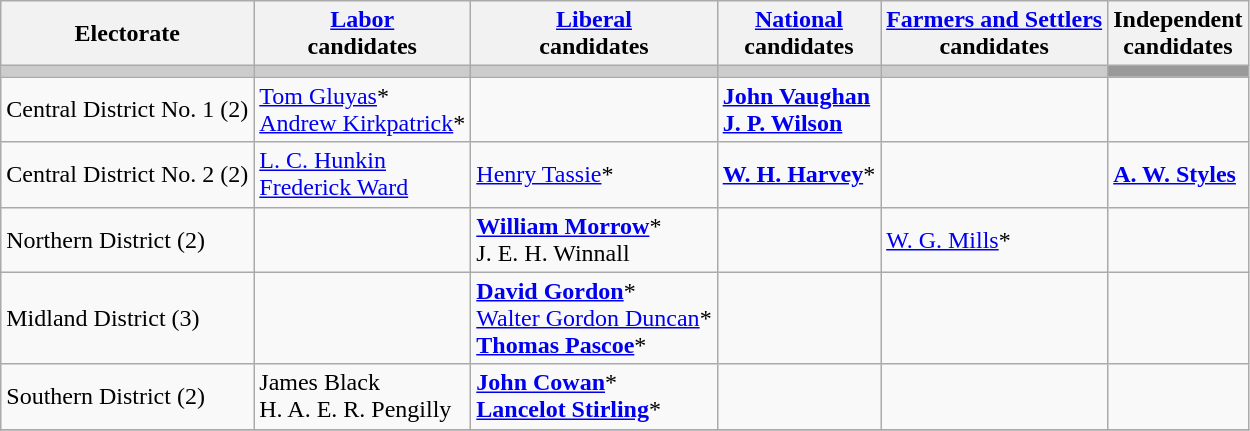<table class="wikitable">
<tr>
<th>Electorate</th>
<th><a href='#'>Labor</a><br> candidates</th>
<th><a href='#'>Liberal</a><br> candidates</th>
<th><a href='#'>National</a><br> candidates</th>
<th><a href='#'>Farmers and Settlers</a><br> candidates</th>
<th>Independent <br>candidates</th>
</tr>
<tr bgcolor="#cccccc">
<td></td>
<td></td>
<td></td>
<td></td>
<td></td>
<td bgcolor="#999999"></td>
</tr>
<tr>
<td>Central District No. 1 (2)</td>
<td><a href='#'>Tom Gluyas</a>*<br><a href='#'>Andrew Kirkpatrick</a>*</td>
<td></td>
<td><strong><a href='#'>John Vaughan</a></strong><br><strong><a href='#'>J. P. Wilson</a></strong></td>
<td></td>
<td></td>
</tr>
<tr>
<td>Central District No. 2 (2)</td>
<td><a href='#'>L. C. Hunkin</a><br><a href='#'>Frederick Ward</a></td>
<td><a href='#'>Henry Tassie</a>*</td>
<td><strong><a href='#'>W. H. Harvey</a></strong>*</td>
<td></td>
<td><strong><a href='#'>A. W. Styles</a></strong></td>
</tr>
<tr>
<td>Northern District (2)</td>
<td></td>
<td><strong><a href='#'>William Morrow</a></strong>*<br>J. E. H. Winnall</td>
<td></td>
<td><a href='#'>W. G. Mills</a>*</td>
<td></td>
</tr>
<tr>
<td>Midland District (3)</td>
<td></td>
<td><strong><a href='#'>David Gordon</a></strong>*<br><a href='#'>Walter Gordon Duncan</a>*<br><strong><a href='#'>Thomas Pascoe</a></strong>*</td>
<td></td>
<td></td>
<td></td>
</tr>
<tr>
<td>Southern District (2)</td>
<td>James Black<br>H. A. E. R. Pengilly</td>
<td><strong><a href='#'>John Cowan</a></strong>*<br><strong><a href='#'>Lancelot Stirling</a></strong>*</td>
<td></td>
<td></td>
<td></td>
</tr>
<tr>
</tr>
</table>
